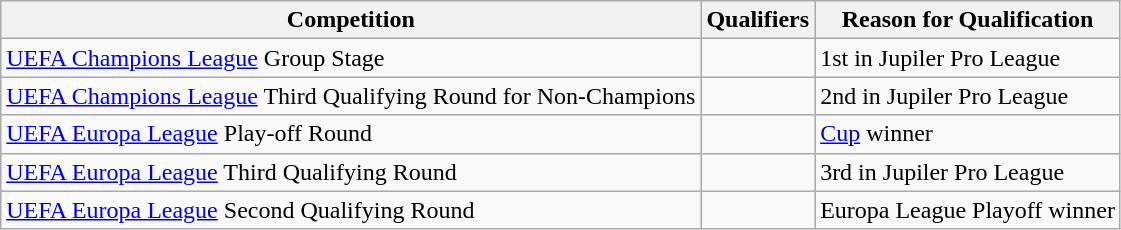<table class="wikitable">
<tr>
<th>Competition</th>
<th>Qualifiers</th>
<th>Reason for Qualification</th>
</tr>
<tr>
<td><a href='#'>UEFA Champions League</a> Group Stage</td>
<td></td>
<td>1st in Jupiler Pro League</td>
</tr>
<tr>
<td><a href='#'>UEFA Champions League</a> Third Qualifying Round for Non-Champions</td>
<td></td>
<td>2nd in Jupiler Pro League</td>
</tr>
<tr>
<td><a href='#'>UEFA Europa League</a> Play-off Round</td>
<td></td>
<td><a href='#'>Cup</a> winner</td>
</tr>
<tr>
<td><a href='#'>UEFA Europa League</a> Third Qualifying Round</td>
<td></td>
<td>3rd in Jupiler Pro League</td>
</tr>
<tr>
<td><a href='#'>UEFA Europa League</a> Second Qualifying Round</td>
<td></td>
<td>Europa League Playoff winner</td>
</tr>
</table>
